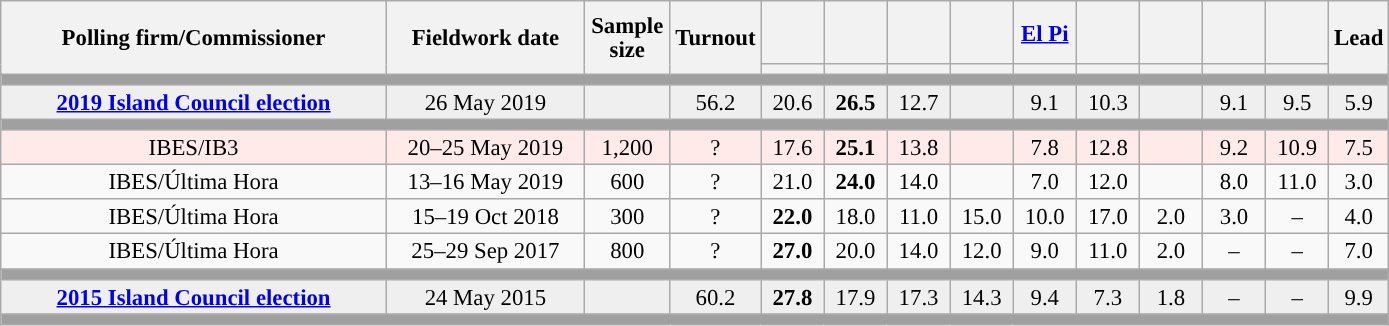<table class="wikitable collapsible collapsed" style="text-align:center; font-size:95%; line-height:16px;">
<tr style="height:42px;">
<th style="width:250px;" rowspan="2">Polling firm/Commissioner</th>
<th style="width:125px;" rowspan="2">Fieldwork date</th>
<th style="width:50px;" rowspan="2">Sample size</th>
<th style="width:45px;" rowspan="2">Turnout</th>
<th style="width:35px;"></th>
<th style="width:35px;"></th>
<th style="width:35px;"></th>
<th style="width:35px;"></th>
<th style="width:35px;"><a href='#'>El Pi</a></th>
<th style="width:35px;"></th>
<th style="width:35px;"></th>
<th style="width:35px;"></th>
<th style="width:35px;"></th>
<th style="width:30px;" rowspan="2">Lead</th>
</tr>
<tr>
<th style="color:inherit;background:"></th>
<th style="color:inherit;background:"></th>
<th style="color:inherit;background:"></th>
<th style="color:inherit;background:"></th>
<th style="color:inherit;background:"></th>
<th style="color:inherit;background:"></th>
<th style="color:inherit;background:"></th>
<th style="color:inherit;background:"></th>
<th style="color:inherit;background:"></th>
</tr>
<tr>
<td colspan="14" style="background:#A0A0A0"></td>
</tr>
<tr style="background:#EFEFEF;">
<td><strong><a href='#'>2019 Island Council election</a></strong></td>
<td>26 May 2019</td>
<td></td>
<td>56.2</td>
<td>20.6<br></td>
<td><strong>26.5</strong><br></td>
<td>12.7<br></td>
<td></td>
<td>9.1<br></td>
<td>10.3<br></td>
<td></td>
<td>9.1<br></td>
<td>9.5<br></td>
<td style="background:">5.9</td>
</tr>
<tr>
<td colspan="14" style="background:#A0A0A0"></td>
</tr>
<tr style="background:#FFEAEA;">
<td>IBES/IB3</td>
<td>20–25 May 2019</td>
<td>1,200</td>
<td>?</td>
<td>17.6<br></td>
<td><strong>25.1</strong><br></td>
<td>13.8<br></td>
<td></td>
<td>7.8<br></td>
<td>12.8<br></td>
<td></td>
<td>9.2<br></td>
<td>10.9<br></td>
<td style="background:">7.5</td>
</tr>
<tr>
<td>IBES/Última Hora</td>
<td>13–16 May 2019</td>
<td>600</td>
<td>?</td>
<td>21.0<br></td>
<td><strong>24.0</strong><br></td>
<td>14.0<br></td>
<td></td>
<td>7.0<br></td>
<td>12.0<br></td>
<td></td>
<td>8.0<br></td>
<td>11.0<br></td>
<td style="background:">3.0</td>
</tr>
<tr>
<td>IBES/Última Hora</td>
<td>15–19 Oct 2018</td>
<td>300</td>
<td>?</td>
<td><strong>22.0</strong><br></td>
<td>18.0<br></td>
<td>11.0<br></td>
<td>15.0<br></td>
<td>10.0<br></td>
<td>17.0<br></td>
<td>2.0<br></td>
<td>3.0<br></td>
<td>–</td>
<td style="background:">4.0</td>
</tr>
<tr>
<td>IBES/Última Hora</td>
<td>25–29 Sep 2017</td>
<td>800</td>
<td>?</td>
<td><strong>27.0</strong><br></td>
<td>20.0<br></td>
<td>14.0<br></td>
<td>12.0<br></td>
<td>9.0<br></td>
<td>11.0<br></td>
<td>2.0<br></td>
<td>–</td>
<td>–</td>
<td style="background:">7.0</td>
</tr>
<tr>
<td colspan="14" style="background:#A0A0A0"></td>
</tr>
<tr style="background:#EFEFEF;">
<td><strong><a href='#'>2015 Island Council election</a></strong></td>
<td>24 May 2015</td>
<td></td>
<td>60.2</td>
<td><strong>27.8</strong><br></td>
<td>17.9<br></td>
<td>17.3<br></td>
<td>14.3<br></td>
<td>9.4<br></td>
<td>7.3<br></td>
<td>1.8<br></td>
<td>–</td>
<td>–</td>
<td style="background:">9.9</td>
</tr>
<tr>
<td colspan="14" style="background:#A0A0A0"></td>
</tr>
</table>
